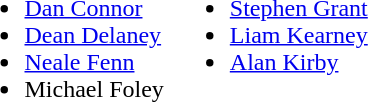<table>
<tr style="vertical-align:top">
<td><br><ul><li> <a href='#'>Dan Connor</a></li><li> <a href='#'>Dean Delaney</a></li><li> <a href='#'>Neale Fenn</a></li><li> Michael Foley</li></ul></td>
<td><br><ul><li> <a href='#'>Stephen Grant</a></li><li> <a href='#'>Liam Kearney</a></li><li> <a href='#'>Alan Kirby</a></li></ul></td>
</tr>
</table>
